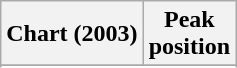<table class="wikitable sortable plainrowheaders" style="text-align:center">
<tr>
<th scope="col">Chart (2003)</th>
<th scope="col">Peak<br> position</th>
</tr>
<tr>
</tr>
<tr>
</tr>
</table>
